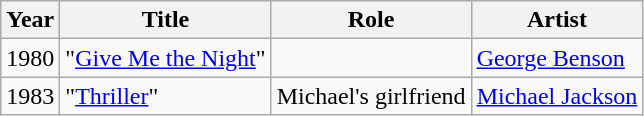<table class="wikitable sortable">
<tr>
<th>Year</th>
<th>Title</th>
<th>Role</th>
<th class="unsortable">Artist</th>
</tr>
<tr>
<td>1980</td>
<td>"<a href='#'>Give Me the Night</a>"</td>
<td></td>
<td><a href='#'>George Benson</a></td>
</tr>
<tr>
<td>1983</td>
<td>"<a href='#'>Thriller</a>"</td>
<td>Michael's girlfriend</td>
<td><a href='#'>Michael Jackson</a></td>
</tr>
</table>
